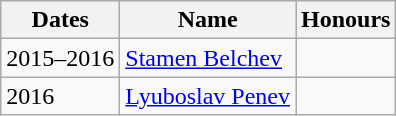<table class="wikitable">
<tr>
<th>Dates</th>
<th>Name</th>
<th>Honours</th>
</tr>
<tr>
<td>2015–2016</td>
<td> <a href='#'>Stamen Belchev</a></td>
<td></td>
</tr>
<tr>
<td>2016</td>
<td> <a href='#'>Lyuboslav Penev</a></td>
<td></td>
</tr>
</table>
